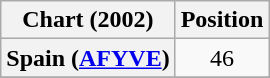<table class="wikitable plainrowheaders " style="text-align:center;">
<tr>
<th scope="col">Chart (2002)</th>
<th scope="col">Position</th>
</tr>
<tr>
<th scope="row">Spain (<a href='#'>AFYVE</a>)</th>
<td align="center">46</td>
</tr>
<tr>
</tr>
</table>
